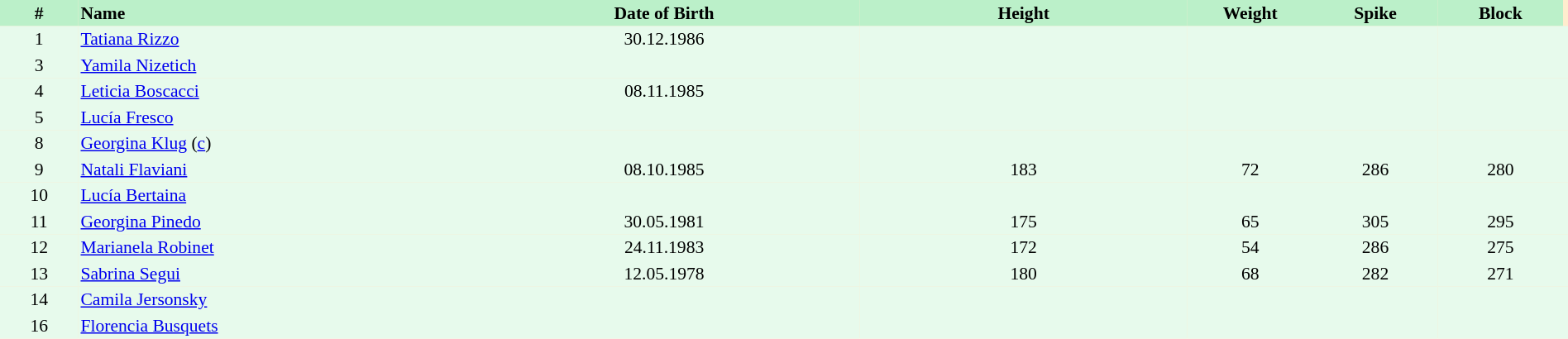<table border=0 cellpadding=2 cellspacing=0  |- bgcolor=#FFECCE style="text-align:center; font-size:90%;" width=100%>
<tr bgcolor=#BBF0C9>
<th width=5%>#</th>
<th width=25% align=left>Name</th>
<th width=25%>Date of Birth</th>
<th width=21%>Height</th>
<th width=8%>Weight</th>
<th width=8%>Spike</th>
<th width=8%>Block</th>
</tr>
<tr bgcolor=#E7FAEC>
<td>1</td>
<td align=left><a href='#'>Tatiana Rizzo</a></td>
<td>30.12.1986</td>
<td></td>
<td></td>
<td></td>
<td></td>
<td></td>
</tr>
<tr bgcolor=#E7FAEC>
<td>3</td>
<td align=left><a href='#'>Yamila Nizetich</a></td>
<td></td>
<td></td>
<td></td>
<td></td>
<td></td>
<td></td>
</tr>
<tr bgcolor=#E7FAEC>
<td>4</td>
<td align=left><a href='#'>Leticia Boscacci</a></td>
<td>08.11.1985</td>
<td></td>
<td></td>
<td></td>
<td></td>
<td></td>
</tr>
<tr bgcolor=#E7FAEC>
<td>5</td>
<td align=left><a href='#'>Lucía Fresco</a></td>
<td></td>
<td></td>
<td></td>
<td></td>
<td></td>
<td></td>
</tr>
<tr bgcolor=#E7FAEC>
<td>8</td>
<td align=left><a href='#'>Georgina Klug</a> (<a href='#'>c</a>)</td>
<td></td>
<td></td>
<td></td>
<td></td>
<td></td>
<td></td>
</tr>
<tr bgcolor=#E7FAEC>
<td>9</td>
<td align=left><a href='#'>Natali Flaviani</a></td>
<td>08.10.1985</td>
<td>183</td>
<td>72</td>
<td>286</td>
<td>280</td>
<td></td>
</tr>
<tr bgcolor=#E7FAEC>
<td>10</td>
<td align=left><a href='#'>Lucía Bertaina</a></td>
<td></td>
<td></td>
<td></td>
<td></td>
<td></td>
<td></td>
</tr>
<tr bgcolor=#E7FAEC>
<td>11</td>
<td align=left><a href='#'>Georgina Pinedo</a></td>
<td>30.05.1981</td>
<td>175</td>
<td>65</td>
<td>305</td>
<td>295</td>
<td></td>
</tr>
<tr bgcolor=#E7FAEC>
<td>12</td>
<td align=left><a href='#'>Marianela Robinet</a></td>
<td>24.11.1983</td>
<td>172</td>
<td>54</td>
<td>286</td>
<td>275</td>
<td></td>
</tr>
<tr bgcolor=#E7FAEC>
<td>13</td>
<td align=left><a href='#'>Sabrina Segui</a></td>
<td>12.05.1978</td>
<td>180</td>
<td>68</td>
<td>282</td>
<td>271</td>
<td></td>
</tr>
<tr bgcolor=#E7FAEC>
<td>14</td>
<td align=left><a href='#'>Camila Jersonsky</a></td>
<td></td>
<td></td>
<td></td>
<td></td>
<td></td>
<td></td>
</tr>
<tr bgcolor=#E7FAEC>
<td>16</td>
<td align=left><a href='#'>Florencia Busquets</a></td>
<td></td>
<td></td>
<td></td>
<td></td>
<td></td>
<td></td>
</tr>
</table>
